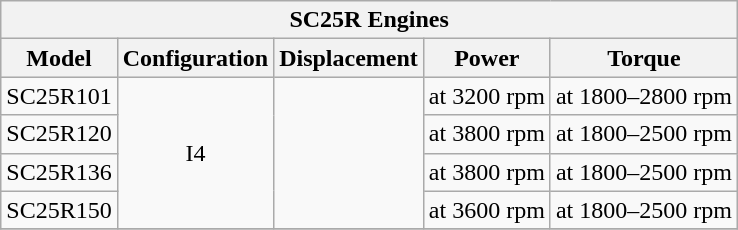<table class="wikitable" style="text-align:center; font-size:100%;">
<tr>
<th colspan=7>SC25R Engines</th>
</tr>
<tr style="background:#dcdcdc; text-align:center; vertical-align:middle;">
<th>Model</th>
<th>Configuration</th>
<th>Displacement</th>
<th>Power</th>
<th>Torque</th>
</tr>
<tr>
<td>SC25R101</td>
<td rowspan="4">I4</td>
<td rowspan="4"></td>
<td> at 3200 rpm</td>
<td> at 1800–2800 rpm</td>
</tr>
<tr>
<td>SC25R120</td>
<td> at 3800 rpm</td>
<td> at 1800–2500 rpm</td>
</tr>
<tr>
<td>SC25R136</td>
<td> at 3800 rpm</td>
<td> at 1800–2500 rpm</td>
</tr>
<tr>
<td>SC25R150</td>
<td> at 3600 rpm</td>
<td> at 1800–2500 rpm</td>
</tr>
<tr>
</tr>
</table>
